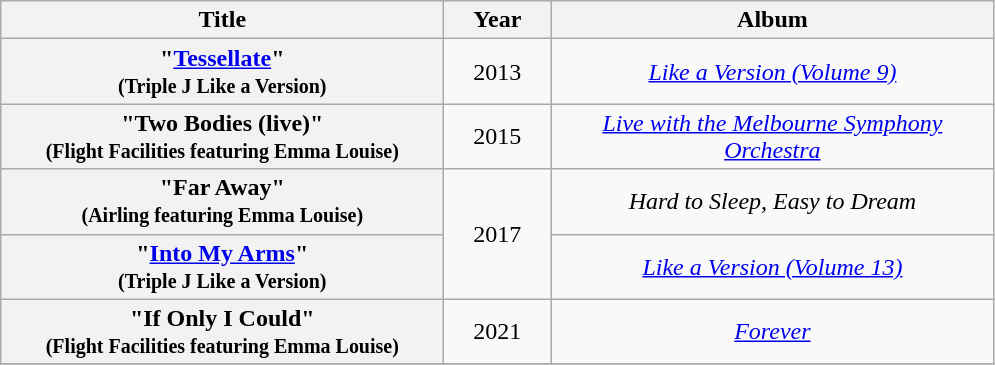<table class="wikitable plainrowheaders" style="text-align:center;" border="1">
<tr>
<th style="width:18em;">Title</th>
<th style="width:4em;">Year</th>
<th style="width:18em;">Album</th>
</tr>
<tr>
<th scope="row">"<a href='#'>Tessellate</a>"<br><small>(Triple J Like a Version)</small></th>
<td>2013</td>
<td><em><a href='#'>Like a Version (Volume 9)</a></em></td>
</tr>
<tr>
<th scope="row">"Two Bodies (live)"<br><small>(Flight Facilities featuring Emma Louise)</small></th>
<td>2015</td>
<td><em><a href='#'>Live with the Melbourne Symphony Orchestra</a></em></td>
</tr>
<tr>
<th scope="row">"Far Away"<br><small>(Airling featuring Emma Louise)</small></th>
<td rowspan="2">2017</td>
<td><em>Hard to Sleep, Easy to Dream</em></td>
</tr>
<tr>
<th scope="row">"<a href='#'>Into My Arms</a>"<br><small>(Triple J Like a Version)</small></th>
<td><em><a href='#'>Like a Version (Volume 13)</a></em></td>
</tr>
<tr>
<th scope="row">"If Only I Could"<br><small>(Flight Facilities featuring Emma Louise)</small></th>
<td>2021</td>
<td><em><a href='#'>Forever</a></em></td>
</tr>
<tr>
</tr>
</table>
